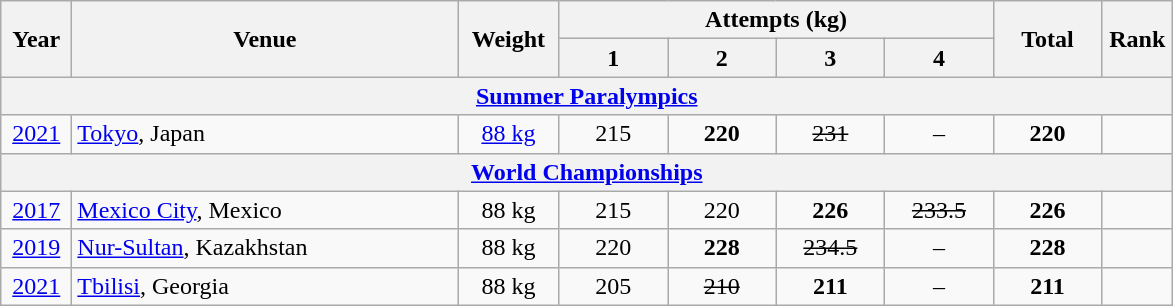<table class = "wikitable" style="text-align:center;">
<tr>
<th rowspan=2 width=40>Year</th>
<th rowspan=2 width=250>Venue</th>
<th rowspan=2 width=60>Weight</th>
<th colspan=4>Attempts (kg)</th>
<th rowspan=2 width=65>Total</th>
<th rowspan=2 width=40>Rank</th>
</tr>
<tr>
<th width=65>1</th>
<th width=65>2</th>
<th width=65>3</th>
<th width=65>4</th>
</tr>
<tr>
<th colspan=13><a href='#'>Summer Paralympics</a></th>
</tr>
<tr>
<td><a href='#'>2021</a></td>
<td align=left><a href='#'>Tokyo</a>, Japan</td>
<td><a href='#'>88 kg</a></td>
<td>215</td>
<td><strong>220</strong></td>
<td><s>231</s></td>
<td>–</td>
<td><strong>220</strong></td>
<td></td>
</tr>
<tr>
<th colspan=13><a href='#'>World Championships</a></th>
</tr>
<tr>
<td><a href='#'>2017</a></td>
<td align=left><a href='#'>Mexico City</a>, Mexico</td>
<td>88 kg</td>
<td>215</td>
<td>220</td>
<td><strong>226</strong></td>
<td><s>233.5</s></td>
<td><strong>226</strong></td>
<td></td>
</tr>
<tr>
<td><a href='#'>2019</a></td>
<td align=left><a href='#'>Nur-Sultan</a>, Kazakhstan</td>
<td>88 kg</td>
<td>220</td>
<td><strong>228</strong></td>
<td><s>234.5</s></td>
<td>–</td>
<td><strong>228</strong></td>
<td></td>
</tr>
<tr>
<td><a href='#'>2021</a></td>
<td align=left><a href='#'>Tbilisi</a>, Georgia</td>
<td>88 kg</td>
<td>205</td>
<td><s>210</s></td>
<td><strong>211</strong></td>
<td>–</td>
<td><strong>211</strong></td>
<td></td>
</tr>
</table>
